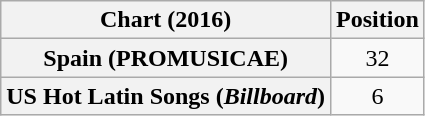<table class="wikitable plainrowheaders" style="text-align:center;">
<tr>
<th scope="col">Chart (2016)</th>
<th scope="col">Position</th>
</tr>
<tr>
<th scope="row">Spain (PROMUSICAE)</th>
<td>32</td>
</tr>
<tr>
<th scope="row">US Hot Latin Songs (<em>Billboard</em>)</th>
<td>6</td>
</tr>
</table>
